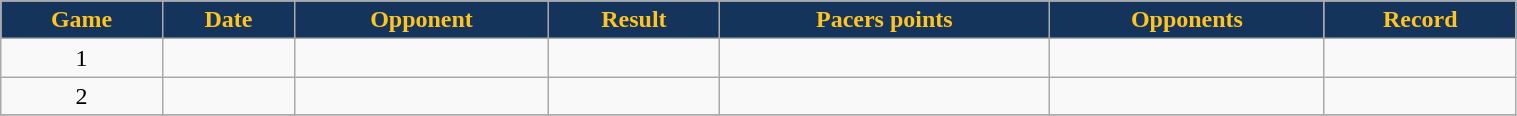<table class="wikitable" width="80%">
<tr align="center"  style="background:#14345B;color:#ffc322;">
<td><strong>Game</strong></td>
<td><strong>Date</strong></td>
<td><strong>Opponent</strong></td>
<td><strong>Result</strong></td>
<td><strong>Pacers points</strong></td>
<td><strong>Opponents</strong></td>
<td><strong>Record</strong></td>
</tr>
<tr align="center" bgcolor="">
<td>1</td>
<td></td>
<td></td>
<td></td>
<td></td>
<td></td>
<td></td>
</tr>
<tr align="center" bgcolor="">
<td>2</td>
<td></td>
<td></td>
<td></td>
<td></td>
<td></td>
<td></td>
</tr>
<tr align="center" bgcolor="">
</tr>
</table>
